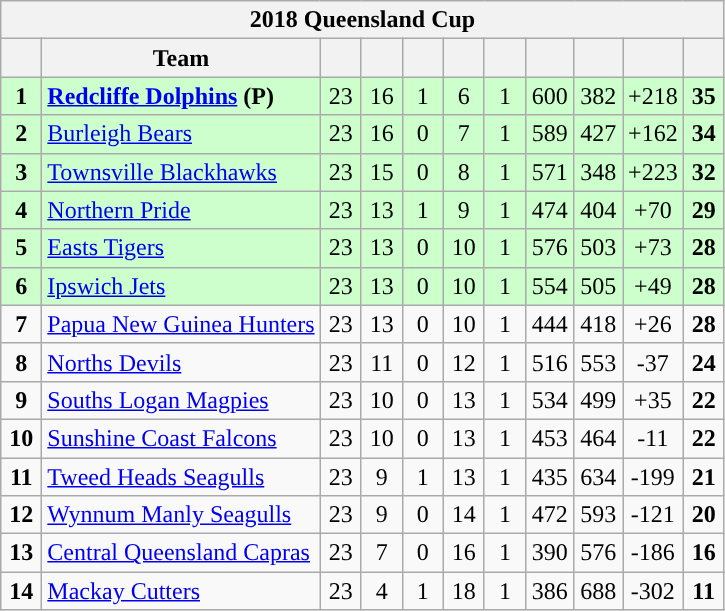<table class="wikitable" style="text-align:center;">
<tr>
<th colspan="11">2018 Queensland Cup</th>
</tr>
<tr>
<th width="20"></th>
<th>Team</th>
<th width="20"></th>
<th width="20"></th>
<th width="20"></th>
<th width="20"></th>
<th width="20"></th>
<th width="25"></th>
<th width="25"></th>
<th width="30"></th>
<th width="20"></th>
</tr>
<tr style="background: #ccffcc;">
<td><strong>1</strong></td>
<td style="text-align:left;"> <strong><a href='#'>Redcliffe Dolphins</a> (P)</strong></td>
<td>23</td>
<td>16</td>
<td>1</td>
<td>6</td>
<td>1</td>
<td>600</td>
<td>382</td>
<td>+218</td>
<td><strong>35</strong></td>
</tr>
<tr style="background: #ccffcc;">
<td><strong>2</strong></td>
<td style="text-align:left;"> <a href='#'>Burleigh Bears</a></td>
<td>23</td>
<td>16</td>
<td>0</td>
<td>7</td>
<td>1</td>
<td>589</td>
<td>427</td>
<td>+162</td>
<td><strong>34</strong></td>
</tr>
<tr style="background: #ccffcc;">
<td><strong>3</strong></td>
<td style="text-align:left;"> <a href='#'>Townsville Blackhawks</a></td>
<td>23</td>
<td>15</td>
<td>0</td>
<td>8</td>
<td>1</td>
<td>571</td>
<td>348</td>
<td>+223</td>
<td><strong>32</strong></td>
</tr>
<tr style="background: #ccffcc;">
<td><strong>4</strong></td>
<td style="text-align:left;"> <a href='#'>Northern Pride</a></td>
<td>23</td>
<td>13</td>
<td>1</td>
<td>9</td>
<td>1</td>
<td>474</td>
<td>404</td>
<td>+70</td>
<td><strong>29</strong></td>
</tr>
<tr style="background: #ccffcc;">
<td><strong>5</strong></td>
<td style="text-align:left;"> <a href='#'>Easts Tigers</a></td>
<td>23</td>
<td>13</td>
<td>0</td>
<td>10</td>
<td>1</td>
<td>576</td>
<td>503</td>
<td>+73</td>
<td><strong>28</strong></td>
</tr>
<tr style="background: #ccffcc;">
<td><strong>6</strong></td>
<td style="text-align:left;"> <a href='#'>Ipswich Jets</a></td>
<td>23</td>
<td>13</td>
<td>0</td>
<td>10</td>
<td>1</td>
<td>554</td>
<td>505</td>
<td>+49</td>
<td><strong>28</strong></td>
</tr>
<tr style="background:">
<td><strong>7</strong></td>
<td style="text-align:left;"> <a href='#'>Papua New Guinea Hunters</a></td>
<td>23</td>
<td>13</td>
<td>0</td>
<td>10</td>
<td>1</td>
<td>444</td>
<td>418</td>
<td>+26</td>
<td><strong>28</strong></td>
</tr>
<tr style="background:">
<td><strong>8</strong></td>
<td style="text-align:left;"> <a href='#'>Norths Devils</a></td>
<td>23</td>
<td>11</td>
<td>0</td>
<td>12</td>
<td>1</td>
<td>516</td>
<td>553</td>
<td>-37</td>
<td><strong>24</strong></td>
</tr>
<tr style="background:">
<td><strong>9</strong></td>
<td style="text-align:left;"> <a href='#'>Souths Logan Magpies</a></td>
<td>23</td>
<td>10</td>
<td>0</td>
<td>13</td>
<td>1</td>
<td>534</td>
<td>499</td>
<td>+35</td>
<td><strong>22</strong></td>
</tr>
<tr style="background:">
<td><strong>10</strong></td>
<td style="text-align:left;"> <a href='#'>Sunshine Coast Falcons</a></td>
<td>23</td>
<td>10</td>
<td>0</td>
<td>13</td>
<td>1</td>
<td>453</td>
<td>464</td>
<td>-11</td>
<td><strong>22</strong></td>
</tr>
<tr style="background:">
<td><strong>11</strong></td>
<td style="text-align:left;"> <a href='#'>Tweed Heads Seagulls</a></td>
<td>23</td>
<td>9</td>
<td>1</td>
<td>13</td>
<td>1</td>
<td>435</td>
<td>634</td>
<td>-199</td>
<td><strong>21</strong></td>
</tr>
<tr style="background:">
<td><strong>12</strong></td>
<td style="text-align:left;"> <a href='#'>Wynnum Manly Seagulls</a></td>
<td>23</td>
<td>9</td>
<td>0</td>
<td>14</td>
<td>1</td>
<td>472</td>
<td>593</td>
<td>-121</td>
<td><strong>20</strong></td>
</tr>
<tr style="background:">
<td><strong>13</strong></td>
<td style="text-align:left;"> <a href='#'>Central Queensland Capras</a></td>
<td>23</td>
<td>7</td>
<td>0</td>
<td>16</td>
<td>1</td>
<td>390</td>
<td>576</td>
<td>-186</td>
<td><strong>16</strong></td>
</tr>
<tr style="background:">
<td><strong>14</strong></td>
<td style="text-align:left;"> <a href='#'>Mackay Cutters</a></td>
<td>23</td>
<td>4</td>
<td>1</td>
<td>18</td>
<td>1</td>
<td>386</td>
<td>688</td>
<td>-302</td>
<td><strong>11</strong></td>
</tr>
</table>
